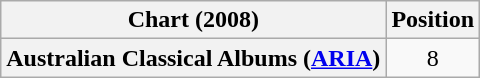<table class="wikitable plainrowheaders" style="text-align:center">
<tr>
<th>Chart (2008)</th>
<th>Position</th>
</tr>
<tr>
<th scope="row">Australian Classical Albums (<a href='#'>ARIA</a>)</th>
<td>8</td>
</tr>
</table>
